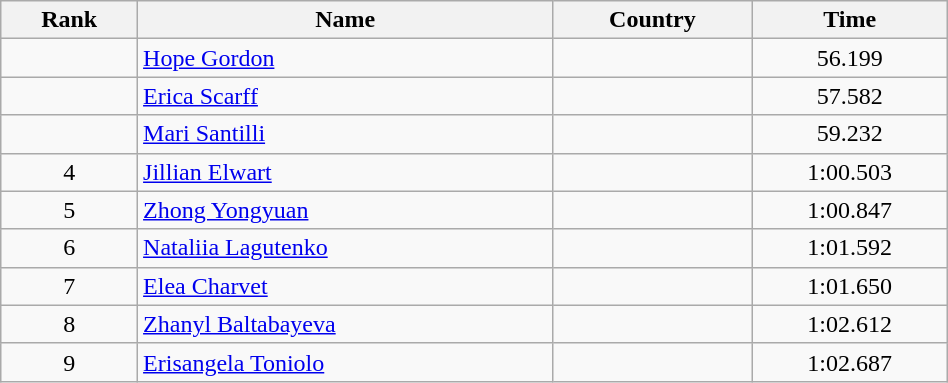<table class="wikitable" style="text-align:center;width: 50%">
<tr>
<th>Rank</th>
<th>Name</th>
<th>Country</th>
<th>Time</th>
</tr>
<tr>
<td></td>
<td align="left"><a href='#'>Hope Gordon</a></td>
<td align="left"></td>
<td>56.199</td>
</tr>
<tr>
<td></td>
<td align="left"><a href='#'>Erica Scarff</a></td>
<td align="left"></td>
<td>57.582</td>
</tr>
<tr>
<td></td>
<td align="left"><a href='#'>Mari Santilli</a></td>
<td align="left"></td>
<td>59.232</td>
</tr>
<tr>
<td>4</td>
<td align="left"><a href='#'>Jillian Elwart</a></td>
<td align="left"></td>
<td>1:00.503</td>
</tr>
<tr>
<td>5</td>
<td align="left"><a href='#'>Zhong Yongyuan</a></td>
<td align="left"></td>
<td>1:00.847</td>
</tr>
<tr>
<td>6</td>
<td align="left"><a href='#'>Nataliia Lagutenko</a></td>
<td align="left"></td>
<td>1:01.592</td>
</tr>
<tr>
<td>7</td>
<td align="left"><a href='#'>Elea Charvet</a></td>
<td align="left"></td>
<td>1:01.650</td>
</tr>
<tr>
<td>8</td>
<td align="left"><a href='#'>Zhanyl Baltabayeva</a></td>
<td align="left"></td>
<td>1:02.612</td>
</tr>
<tr>
<td>9</td>
<td align="left"><a href='#'>Erisangela Toniolo</a></td>
<td align="left"></td>
<td>1:02.687</td>
</tr>
</table>
